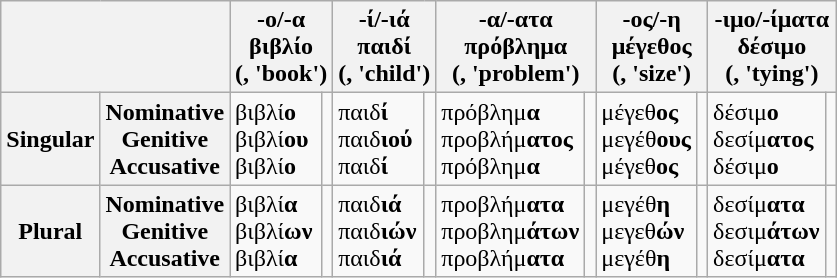<table class="wikitable">
<tr>
<th colspan="2"> </th>
<th colspan="2">-ο/-α<br>βιβλίο<br>(, 'book')</th>
<th colspan="2">-ί/-ιά<br>παιδί<br>(, 'child')</th>
<th colspan="2">-α/-ατα<br>πρόβλημα <br>(, 'problem')</th>
<th colspan="2">-ος/-η<br>μέγεθος <br>(, 'size')</th>
<th colspan="2">-ιμο/-ίματα<br>δέσιμο <br>(, 'tying')</th>
</tr>
<tr>
<th>Singular</th>
<th>Nominative<br>Genitive<br>Accusative</th>
<td>βιβλί<strong>ο</strong><br>βιβλί<strong>ου</strong><br>βιβλί<strong>ο</strong></td>
<td><br><br></td>
<td>παιδ<strong>ί</strong><br>παιδ<strong>ιού</strong><br>παιδ<strong>ί</strong></td>
<td><br><br></td>
<td>πρόβλημ<strong>α</strong><br>προβλήμ<strong>ατος</strong> <br>πρόβλημ<strong>α</strong></td>
<td><br> <br></td>
<td>μέγεθ<strong>ος</strong><br>μεγέθ<strong>ους</strong><br>μέγεθ<strong>ος</strong></td>
<td><br><br></td>
<td>δέσιμ<strong>ο</strong><br>δεσίμ<strong>ατος</strong><br>δέσιμ<strong>ο</strong></td>
<td><br><br></td>
</tr>
<tr>
<th>Plural</th>
<th>Nominative<br>Genitive<br>Accusative</th>
<td>βιβλί<strong>α</strong><br>βιβλί<strong>ων</strong><br>βιβλί<strong>α</strong></td>
<td><br><br></td>
<td>παιδ<strong>ιά</strong><br>παιδ<strong>ιών</strong><br>παιδ<strong>ιά</strong></td>
<td><br><br></td>
<td>προβλήμ<strong>ατα</strong><br>προβλημ<strong>άτων</strong> <br>προβλήμ<strong>ατα</strong></td>
<td><br> <br></td>
<td>μεγέθ<strong>η</strong><br>μεγεθ<strong>ών</strong><br>μεγέθ<strong>η</strong></td>
<td><br><br></td>
<td>δεσίμ<strong>ατα</strong><br>δεσιμ<strong>άτων</strong><br>δεσίμ<strong>ατα</strong></td>
<td><br><br></td>
</tr>
</table>
